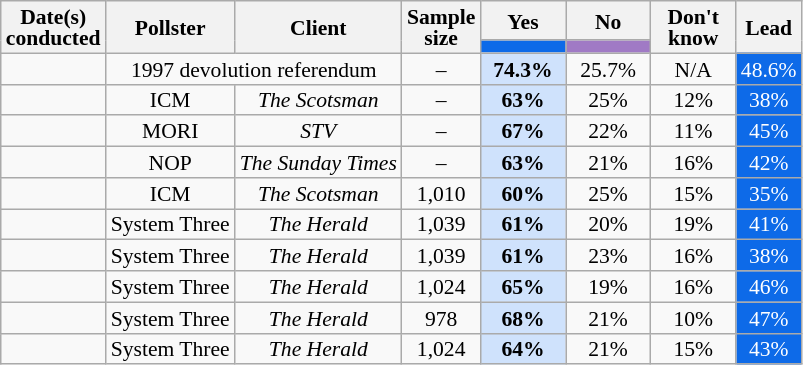<table class="wikitable sortable mw-datatable" style="text-align:center;font-size:90%;line-height:14px;">
<tr>
<th rowspan="2">Date(s)<br>conducted</th>
<th rowspan="2">Pollster</th>
<th rowspan="2">Client</th>
<th rowspan="2">Sample<br>size</th>
<th class="unsortable" style="width:50px;">Yes</th>
<th class="unsortable" style="width:50px;">No</th>
<th rowspan="2" style="width:50px;">Don't<br>know</th>
<th rowspan="2">Lead</th>
</tr>
<tr>
<th data-sort-type="number" style="background:#0D6AE8;"></th>
<th data-sort-type="number" style="background:#A07AC5;"></th>
</tr>
<tr>
<td></td>
<td colspan="2">1997 devolution referendum</td>
<td>–</td>
<td style="background:#CFE2FC;"><strong>74.3%</strong></td>
<td>25.7%</td>
<td>N/A</td>
<td style="background:#0D6AE8;color:#FFFFFF;">48.6%</td>
</tr>
<tr>
<td></td>
<td>ICM</td>
<td><em>The Scotsman</em></td>
<td>–</td>
<td style="background:#CFE2FC;"><strong>63%</strong></td>
<td>25%</td>
<td>12%</td>
<td style="background:#0D6AE8;color:#FFFFFF;">38%</td>
</tr>
<tr>
<td></td>
<td>MORI</td>
<td><em>STV</em></td>
<td>–</td>
<td style="background:#CFE2FC;"><strong>67%</strong></td>
<td>22%</td>
<td>11%</td>
<td style="background:#0D6AE8;color:#FFFFFF;">45%</td>
</tr>
<tr>
<td></td>
<td>NOP</td>
<td><em>The Sunday Times</em></td>
<td>–</td>
<td style="background:#CFE2FC;"><strong>63%</strong></td>
<td>21%</td>
<td>16%</td>
<td style="background:#0D6AE8;color:#FFFFFF;">42%</td>
</tr>
<tr>
<td></td>
<td>ICM</td>
<td><em>The Scotsman</em></td>
<td>1,010</td>
<td style="background:#CFE2FC;"><strong>60%</strong></td>
<td>25%</td>
<td>15%</td>
<td style="background:#0D6AE8;color:#FFFFFF;">35%</td>
</tr>
<tr>
<td></td>
<td>System Three</td>
<td><em>The Herald</em></td>
<td>1,039</td>
<td style="background:#CFE2FC;"><strong>61%</strong></td>
<td>20%</td>
<td>19%</td>
<td style="background:#0D6AE8;color:#FFFFFF;">41%</td>
</tr>
<tr>
<td></td>
<td>System Three</td>
<td><em>The Herald</em></td>
<td>1,039</td>
<td style="background:#CFE2FC;"><strong>61%</strong></td>
<td>23%</td>
<td>16%</td>
<td style="background:#0D6AE8;color:#FFFFFF;">38%</td>
</tr>
<tr>
<td></td>
<td>System Three</td>
<td><em>The Herald</em></td>
<td>1,024</td>
<td style="background:#CFE2FC;"><strong>65%</strong></td>
<td>19%</td>
<td>16%</td>
<td style="background:#0D6AE8;color:#FFFFFF;">46%</td>
</tr>
<tr>
<td></td>
<td>System Three</td>
<td><em>The Herald</em></td>
<td>978</td>
<td style="background:#CFE2FC;"><strong>68%</strong></td>
<td>21%</td>
<td>10%</td>
<td style="background:#0D6AE8;color:#FFFFFF;">47%</td>
</tr>
<tr>
<td></td>
<td>System Three</td>
<td><em>The Herald</em></td>
<td>1,024</td>
<td style="background:#CFE2FC;"><strong>64%</strong></td>
<td>21%</td>
<td>15%</td>
<td style="background:#0D6AE8;color:#FFFFFF;">43%</td>
</tr>
</table>
